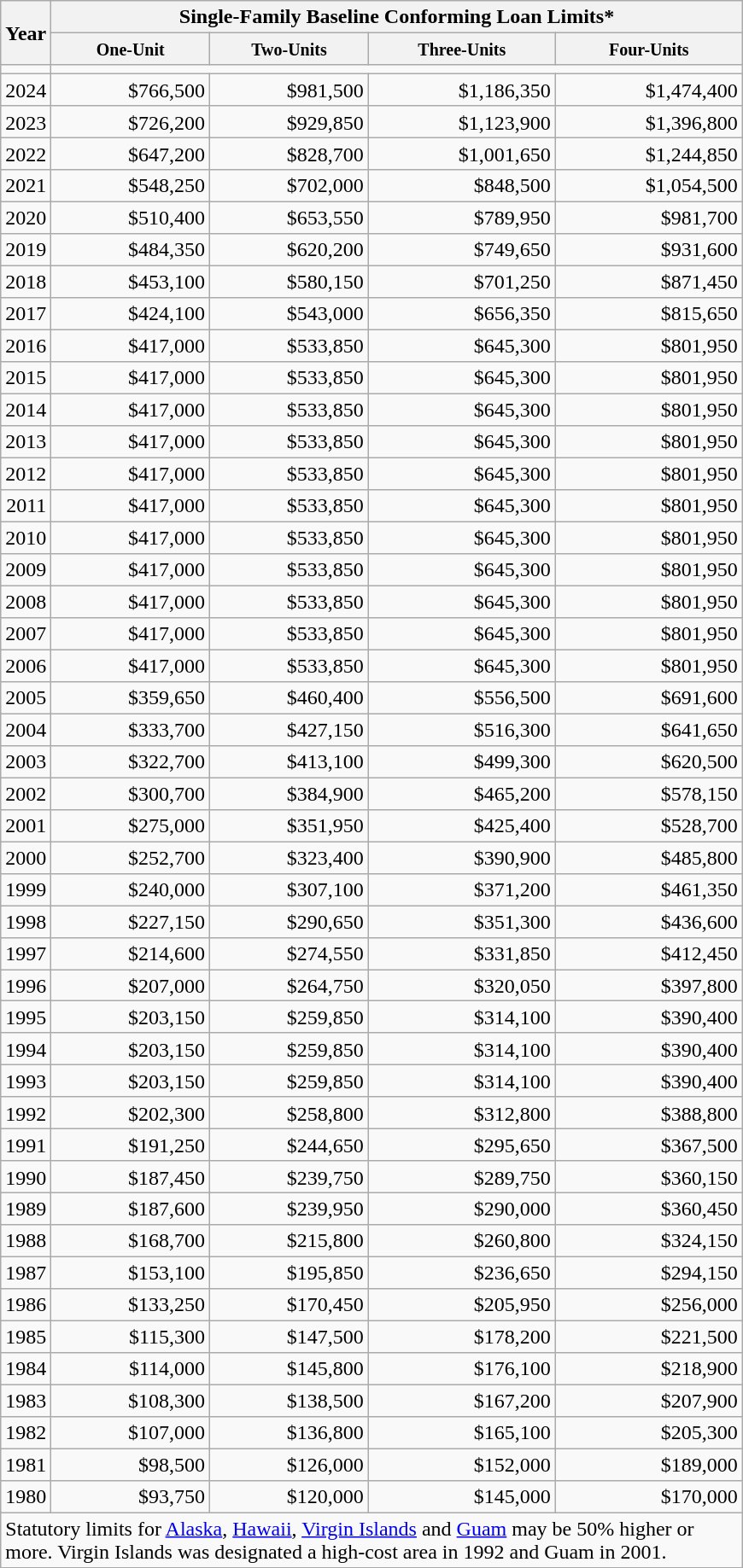<table class="wikitable" style="margin:auto;text-align:right;line-height:1.1;width:580px">
<tr>
<th width=28 rowspan=2>Year</th>
<th colspan=4>Single-Family Baseline Conforming Loan Limits*</th>
</tr>
<tr>
<th><small>One-Unit</small></th>
<th><small>Two-Units</small></th>
<th><small>Three-Units</small></th>
<th><small>Four-Units</small></th>
</tr>
<tr>
<td></td>
</tr>
<tr>
<td>2024</td>
<td>$766,500</td>
<td>$981,500</td>
<td>$1,186,350</td>
<td>$1,474,400</td>
</tr>
<tr>
<td>2023</td>
<td>$726,200</td>
<td>$929,850</td>
<td>$1,123,900</td>
<td>$1,396,800</td>
</tr>
<tr>
<td>2022</td>
<td>$647,200</td>
<td>$828,700</td>
<td>$1,001,650</td>
<td>$1,244,850</td>
</tr>
<tr>
<td>2021</td>
<td>$548,250</td>
<td>$702,000</td>
<td>$848,500</td>
<td>$1,054,500</td>
</tr>
<tr>
<td>2020</td>
<td>$510,400</td>
<td>$653,550</td>
<td>$789,950</td>
<td>$981,700</td>
</tr>
<tr>
<td>2019</td>
<td>$484,350</td>
<td>$620,200</td>
<td>$749,650</td>
<td>$931,600</td>
</tr>
<tr>
<td>2018</td>
<td>$453,100</td>
<td>$580,150</td>
<td>$701,250</td>
<td>$871,450</td>
</tr>
<tr>
<td>2017</td>
<td>$424,100</td>
<td>$543,000</td>
<td>$656,350</td>
<td>$815,650</td>
</tr>
<tr>
<td>2016</td>
<td>$417,000</td>
<td>$533,850</td>
<td>$645,300</td>
<td>$801,950</td>
</tr>
<tr>
<td>2015</td>
<td>$417,000</td>
<td>$533,850</td>
<td>$645,300</td>
<td>$801,950</td>
</tr>
<tr>
<td>2014</td>
<td>$417,000</td>
<td>$533,850</td>
<td>$645,300</td>
<td>$801,950</td>
</tr>
<tr>
<td>2013</td>
<td>$417,000</td>
<td>$533,850</td>
<td>$645,300</td>
<td>$801,950</td>
</tr>
<tr>
<td>2012</td>
<td>$417,000</td>
<td>$533,850</td>
<td>$645,300</td>
<td>$801,950</td>
</tr>
<tr>
<td>2011</td>
<td>$417,000</td>
<td>$533,850</td>
<td>$645,300</td>
<td>$801,950</td>
</tr>
<tr>
<td>2010</td>
<td>$417,000</td>
<td>$533,850</td>
<td>$645,300</td>
<td>$801,950</td>
</tr>
<tr>
<td>2009</td>
<td>$417,000</td>
<td>$533,850</td>
<td>$645,300</td>
<td>$801,950</td>
</tr>
<tr>
<td>2008</td>
<td>$417,000</td>
<td>$533,850</td>
<td>$645,300</td>
<td>$801,950</td>
</tr>
<tr>
<td>2007</td>
<td>$417,000</td>
<td>$533,850</td>
<td>$645,300</td>
<td>$801,950</td>
</tr>
<tr>
<td>2006</td>
<td>$417,000</td>
<td>$533,850</td>
<td>$645,300</td>
<td>$801,950</td>
</tr>
<tr>
<td>2005</td>
<td>$359,650</td>
<td>$460,400</td>
<td>$556,500</td>
<td>$691,600</td>
</tr>
<tr>
<td>2004</td>
<td>$333,700</td>
<td>$427,150</td>
<td>$516,300</td>
<td>$641,650</td>
</tr>
<tr>
<td>2003</td>
<td>$322,700</td>
<td>$413,100</td>
<td>$499,300</td>
<td>$620,500</td>
</tr>
<tr>
<td>2002</td>
<td>$300,700</td>
<td>$384,900</td>
<td>$465,200</td>
<td>$578,150</td>
</tr>
<tr>
<td>2001</td>
<td>$275,000</td>
<td>$351,950</td>
<td>$425,400</td>
<td>$528,700</td>
</tr>
<tr>
<td>2000</td>
<td>$252,700</td>
<td>$323,400</td>
<td>$390,900</td>
<td>$485,800</td>
</tr>
<tr>
<td>1999</td>
<td>$240,000</td>
<td>$307,100</td>
<td>$371,200</td>
<td>$461,350</td>
</tr>
<tr>
<td>1998</td>
<td>$227,150</td>
<td>$290,650</td>
<td>$351,300</td>
<td>$436,600</td>
</tr>
<tr>
<td>1997</td>
<td>$214,600</td>
<td>$274,550</td>
<td>$331,850</td>
<td>$412,450</td>
</tr>
<tr>
<td>1996</td>
<td>$207,000</td>
<td>$264,750</td>
<td>$320,050</td>
<td>$397,800</td>
</tr>
<tr>
<td>1995</td>
<td>$203,150</td>
<td>$259,850</td>
<td>$314,100</td>
<td>$390,400</td>
</tr>
<tr>
<td>1994</td>
<td>$203,150</td>
<td>$259,850</td>
<td>$314,100</td>
<td>$390,400</td>
</tr>
<tr>
<td>1993</td>
<td>$203,150</td>
<td>$259,850</td>
<td>$314,100</td>
<td>$390,400</td>
</tr>
<tr>
<td>1992</td>
<td>$202,300</td>
<td>$258,800</td>
<td>$312,800</td>
<td>$388,800</td>
</tr>
<tr>
<td>1991</td>
<td>$191,250</td>
<td>$244,650</td>
<td>$295,650</td>
<td>$367,500</td>
</tr>
<tr>
<td>1990</td>
<td>$187,450</td>
<td>$239,750</td>
<td>$289,750</td>
<td>$360,150</td>
</tr>
<tr>
<td>1989</td>
<td>$187,600</td>
<td>$239,950</td>
<td>$290,000</td>
<td>$360,450</td>
</tr>
<tr>
<td>1988</td>
<td>$168,700</td>
<td>$215,800</td>
<td>$260,800</td>
<td>$324,150</td>
</tr>
<tr>
<td>1987</td>
<td>$153,100</td>
<td>$195,850</td>
<td>$236,650</td>
<td>$294,150</td>
</tr>
<tr>
<td>1986</td>
<td>$133,250</td>
<td>$170,450</td>
<td>$205,950</td>
<td>$256,000</td>
</tr>
<tr>
<td>1985</td>
<td>$115,300</td>
<td>$147,500</td>
<td>$178,200</td>
<td>$221,500</td>
</tr>
<tr>
<td>1984</td>
<td>$114,000</td>
<td>$145,800</td>
<td>$176,100</td>
<td>$218,900</td>
</tr>
<tr>
<td>1983</td>
<td>$108,300</td>
<td>$138,500</td>
<td>$167,200</td>
<td>$207,900</td>
</tr>
<tr>
<td>1982</td>
<td>$107,000</td>
<td>$136,800</td>
<td>$165,100</td>
<td>$205,300</td>
</tr>
<tr>
<td>1981</td>
<td>$98,500</td>
<td>$126,000</td>
<td>$152,000</td>
<td>$189,000</td>
</tr>
<tr>
<td>1980</td>
<td>$93,750</td>
<td>$120,000</td>
<td>$145,000</td>
<td>$170,000</td>
</tr>
<tr style="text-align:left">
<td colspan=6>Statutory limits for <a href='#'>Alaska</a>, <a href='#'>Hawaii</a>, <a href='#'>Virgin Islands</a> and <a href='#'>Guam</a> may be 50% higher or more. Virgin Islands was designated a high-cost area in 1992 and Guam in 2001.</td>
</tr>
</table>
